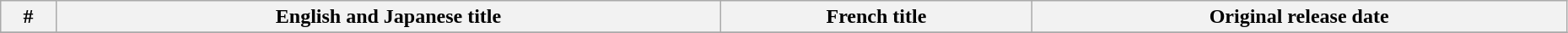<table class ="plainrowheaders wikitable" width="98%">
<tr>
<th>#</th>
<th>English and Japanese title</th>
<th>French title</th>
<th>Original release date</th>
</tr>
<tr>
</tr>
</table>
